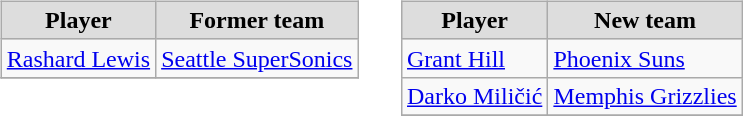<table cellspacing="10">
<tr>
<td valign="top"><br><table class="wikitable">
<tr align="center"  bgcolor="#dddddd">
<td><strong>Player</strong></td>
<td><strong>Former team</strong></td>
</tr>
<tr>
<td><a href='#'>Rashard Lewis</a></td>
<td><a href='#'>Seattle SuperSonics</a></td>
</tr>
<tr>
</tr>
</table>
</td>
<td valign="top"><br><table class="wikitable">
<tr align="center"  bgcolor="#dddddd">
<td><strong>Player</strong></td>
<td><strong>New team</strong></td>
</tr>
<tr>
<td><a href='#'>Grant Hill</a></td>
<td><a href='#'>Phoenix Suns</a></td>
</tr>
<tr>
<td><a href='#'>Darko Miličić</a></td>
<td><a href='#'>Memphis Grizzlies</a></td>
</tr>
<tr>
</tr>
</table>
</td>
</tr>
</table>
